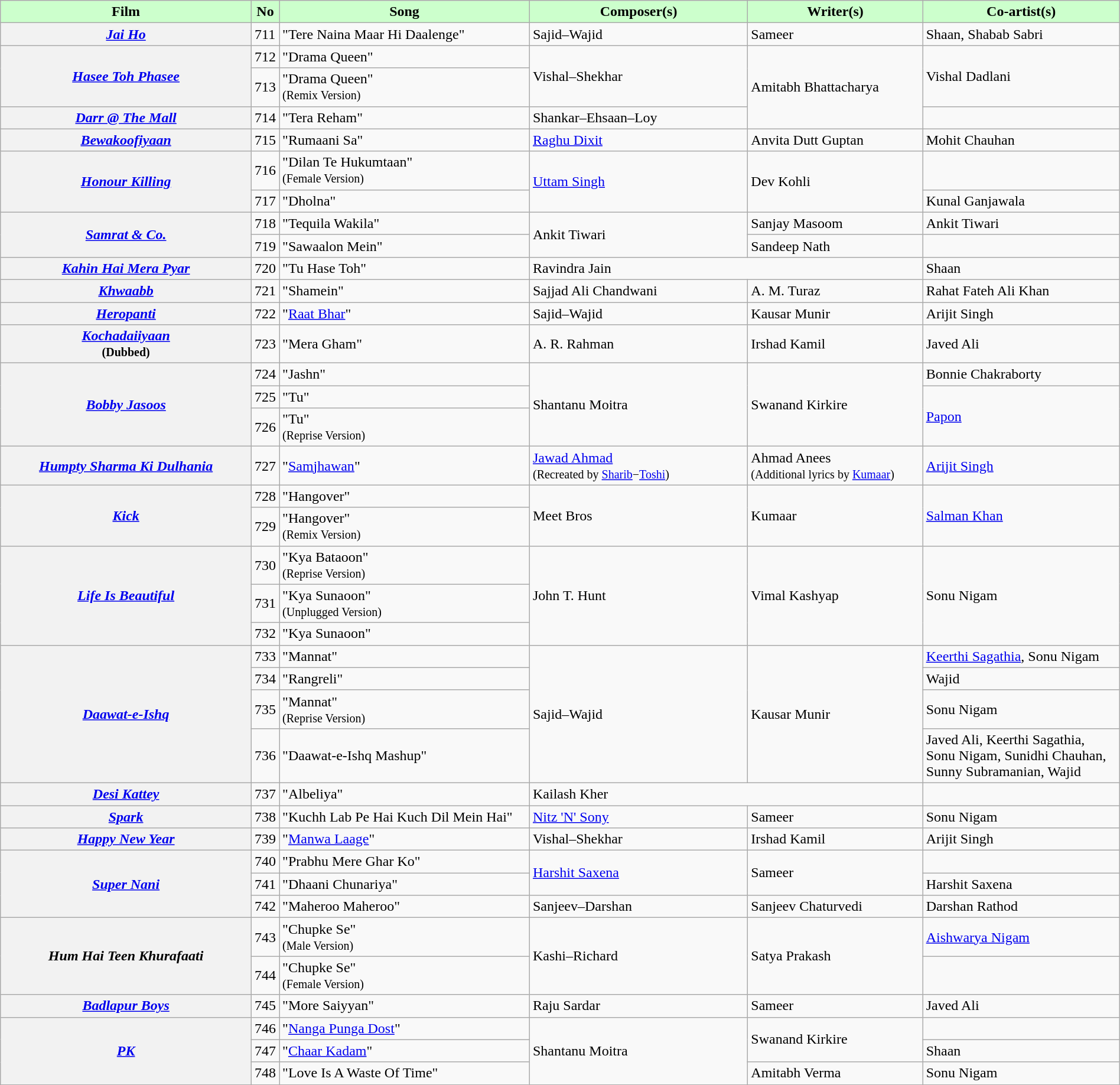<table class="wikitable plainrowheaders" style="width:100%; textcolor:#000">
<tr style="background:#cfc; text-align:center;">
<td scope="col" style="width:23%;"><strong>Film</strong></td>
<td><strong>No</strong></td>
<td scope="col" style="width:23%;"><strong>Song</strong></td>
<td scope="col" style="width:20%;"><strong>Composer(s)</strong></td>
<td scope="col" style="width:16%;"><strong>Writer(s)</strong></td>
<td scope="col" style="width:18%;"><strong>Co-artist(s)</strong></td>
</tr>
<tr>
<th scope="row"><em><a href='#'>Jai Ho</a></em></th>
<td>711</td>
<td>"Tere Naina Maar Hi Daalenge"</td>
<td>Sajid–Wajid</td>
<td>Sameer</td>
<td>Shaan, Shabab Sabri</td>
</tr>
<tr>
<th scope="row" rowspan="2"><em><a href='#'>Hasee Toh Phasee</a></em></th>
<td>712</td>
<td>"Drama Queen"</td>
<td rowspan="2">Vishal–Shekhar</td>
<td rowspan="3">Amitabh Bhattacharya</td>
<td rowspan="2">Vishal Dadlani</td>
</tr>
<tr>
<td>713</td>
<td>"Drama Queen"<br><small>(Remix Version)</small></td>
</tr>
<tr>
<th scope="row"><em><a href='#'>Darr @ The Mall</a></em></th>
<td>714</td>
<td>"Tera Reham"</td>
<td>Shankar–Ehsaan–Loy</td>
<td></td>
</tr>
<tr>
<th scope="row"><em><a href='#'>Bewakoofiyaan</a></em></th>
<td>715</td>
<td>"Rumaani Sa"</td>
<td><a href='#'>Raghu Dixit</a></td>
<td>Anvita Dutt Guptan</td>
<td>Mohit Chauhan</td>
</tr>
<tr>
<th scope="row" rowspan="2"><em><a href='#'>Honour Killing</a></em></th>
<td>716</td>
<td>"Dilan Te Hukumtaan" <br><small>(Female Version)</small></td>
<td rowspan="2"><a href='#'>Uttam Singh</a></td>
<td rowspan="2">Dev Kohli</td>
<td></td>
</tr>
<tr>
<td>717</td>
<td>"Dholna"</td>
<td>Kunal Ganjawala</td>
</tr>
<tr>
<th scope="row" rowspan="2"><em><a href='#'>Samrat & Co.</a></em></th>
<td>718</td>
<td>"Tequila Wakila"</td>
<td rowspan="2">Ankit Tiwari</td>
<td>Sanjay Masoom</td>
<td>Ankit Tiwari</td>
</tr>
<tr>
<td>719</td>
<td>"Sawaalon Mein"</td>
<td>Sandeep Nath</td>
<td></td>
</tr>
<tr>
<th scope="row"><em><a href='#'>Kahin Hai Mera Pyar</a></em></th>
<td>720</td>
<td>"Tu Hase Toh"</td>
<td colspan="2">Ravindra Jain</td>
<td>Shaan</td>
</tr>
<tr>
<th scope="row"><em><a href='#'>Khwaabb</a></em></th>
<td>721</td>
<td>"Shamein"</td>
<td>Sajjad Ali Chandwani</td>
<td>A. M. Turaz</td>
<td>Rahat Fateh Ali Khan</td>
</tr>
<tr>
<th scope="row"><em><a href='#'>Heropanti</a></em></th>
<td>722</td>
<td>"<a href='#'>Raat Bhar</a>"</td>
<td>Sajid–Wajid</td>
<td>Kausar Munir</td>
<td>Arijit Singh</td>
</tr>
<tr>
<th scope="row"><em><a href='#'>Kochadaiiyaan</a></em><br><small>(Dubbed)</small></th>
<td>723</td>
<td>"Mera Gham"</td>
<td>A. R. Rahman</td>
<td>Irshad Kamil</td>
<td>Javed Ali</td>
</tr>
<tr>
<th scope="row" rowspan="3"><em><a href='#'>Bobby Jasoos</a></em></th>
<td>724</td>
<td>"Jashn"</td>
<td rowspan="3">Shantanu Moitra</td>
<td rowspan="3">Swanand Kirkire</td>
<td>Bonnie Chakraborty</td>
</tr>
<tr>
<td>725</td>
<td>"Tu"</td>
<td rowspan="2"><a href='#'>Papon</a></td>
</tr>
<tr>
<td>726</td>
<td>"Tu"<br><small>(Reprise Version)</small></td>
</tr>
<tr>
<th scope="row"><em><a href='#'>Humpty Sharma Ki Dulhania</a></em></th>
<td>727</td>
<td>"<a href='#'>Samjhawan</a>"</td>
<td><a href='#'>Jawad Ahmad</a><br><small>(Recreated by <a href='#'>Sharib</a>−<a href='#'>Toshi</a>)</small></td>
<td>Ahmad Anees<br><small>(Additional lyrics by <a href='#'>Kumaar</a>)</small></td>
<td><a href='#'>Arijit Singh</a></td>
</tr>
<tr>
<th scope="row" rowspan="2"><em><a href='#'>Kick</a></em></th>
<td>728</td>
<td>"Hangover"</td>
<td rowspan="2">Meet Bros</td>
<td rowspan="2">Kumaar</td>
<td rowspan="2"><a href='#'>Salman Khan</a></td>
</tr>
<tr>
<td>729</td>
<td>"Hangover"<br><small>(Remix Version)</small></td>
</tr>
<tr>
<th scope="row" rowspan="3"><em><a href='#'>Life Is Beautiful</a></em></th>
<td>730</td>
<td>"Kya Bataoon"<br><small>(Reprise Version)</small></td>
<td rowspan="3">John T. Hunt</td>
<td rowspan="3">Vimal Kashyap</td>
<td rowspan="3">Sonu Nigam</td>
</tr>
<tr>
<td>731</td>
<td>"Kya Sunaoon"<br><small>(Unplugged Version)</small></td>
</tr>
<tr>
<td>732</td>
<td>"Kya Sunaoon"</td>
</tr>
<tr>
<th scope="row" rowspan="4"><em><a href='#'>Daawat-e-Ishq</a></em></th>
<td>733</td>
<td>"Mannat"</td>
<td rowspan="4">Sajid–Wajid</td>
<td rowspan="4">Kausar Munir</td>
<td><a href='#'>Keerthi Sagathia</a>, Sonu Nigam</td>
</tr>
<tr>
<td>734</td>
<td>"Rangreli"</td>
<td>Wajid</td>
</tr>
<tr>
<td>735</td>
<td>"Mannat"<br><small>(Reprise Version)</small></td>
<td>Sonu Nigam</td>
</tr>
<tr>
<td>736</td>
<td>"Daawat-e-Ishq Mashup"</td>
<td>Javed Ali, Keerthi Sagathia, Sonu Nigam, Sunidhi Chauhan, Sunny Subramanian, Wajid</td>
</tr>
<tr>
<th scope="row"><em><a href='#'>Desi Kattey</a></em></th>
<td>737</td>
<td>"Albeliya"</td>
<td colspan="2">Kailash Kher</td>
<td></td>
</tr>
<tr>
<th scope="row"><em><a href='#'>Spark</a></em></th>
<td>738</td>
<td>"Kuchh Lab Pe Hai Kuch Dil Mein Hai"</td>
<td><a href='#'>Nitz 'N' Sony</a></td>
<td>Sameer</td>
<td>Sonu Nigam</td>
</tr>
<tr>
<th scope="row"><em><a href='#'>Happy New Year</a></em></th>
<td>739</td>
<td>"<a href='#'>Manwa Laage</a>"</td>
<td>Vishal–Shekhar</td>
<td>Irshad Kamil</td>
<td>Arijit Singh</td>
</tr>
<tr>
<th scope="row" rowspan="3"><em><a href='#'>Super Nani</a></em></th>
<td>740</td>
<td>"Prabhu Mere Ghar Ko"</td>
<td rowspan="2"><a href='#'>Harshit Saxena</a></td>
<td rowspan="2">Sameer</td>
<td></td>
</tr>
<tr>
<td>741</td>
<td>"Dhaani Chunariya"</td>
<td>Harshit Saxena</td>
</tr>
<tr>
<td>742</td>
<td>"Maheroo Maheroo"</td>
<td>Sanjeev–Darshan</td>
<td>Sanjeev Chaturvedi</td>
<td>Darshan Rathod</td>
</tr>
<tr>
<th scope="row" rowspan="2"><em>Hum Hai Teen Khurafaati</em></th>
<td>743</td>
<td>"Chupke Se"<br><small>(Male Version)</small></td>
<td rowspan="2">Kashi–Richard</td>
<td rowspan="2">Satya Prakash</td>
<td><a href='#'>Aishwarya Nigam</a></td>
</tr>
<tr>
<td>744</td>
<td>"Chupke Se"<br><small>(Female Version)</small></td>
<td></td>
</tr>
<tr>
<th scope="row"><em><a href='#'>Badlapur Boys</a></em></th>
<td>745</td>
<td>"More Saiyyan"</td>
<td>Raju Sardar</td>
<td>Sameer</td>
<td>Javed Ali</td>
</tr>
<tr>
<th scope="row" rowspan="3"><em><a href='#'>PK</a></em></th>
<td>746</td>
<td>"<a href='#'>Nanga Punga Dost</a>"</td>
<td rowspan="3">Shantanu Moitra</td>
<td rowspan="2">Swanand Kirkire</td>
<td></td>
</tr>
<tr>
<td>747</td>
<td>"<a href='#'>Chaar Kadam</a>"</td>
<td>Shaan</td>
</tr>
<tr>
<td>748</td>
<td>"Love Is A Waste Of Time"</td>
<td>Amitabh Verma</td>
<td>Sonu Nigam</td>
</tr>
</table>
